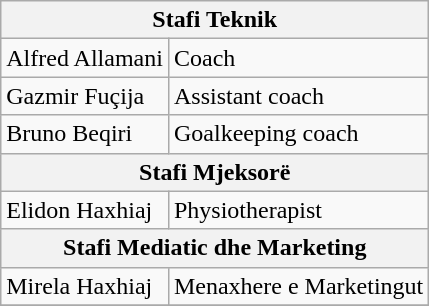<table class="wikitable">
<tr>
<th colspan="2">Stafi Teknik</th>
</tr>
<tr>
<td> Alfred Allamani</td>
<td>Coach</td>
</tr>
<tr>
<td> Gazmir Fuçija</td>
<td>Assistant coach</td>
</tr>
<tr>
<td> Bruno Beqiri</td>
<td>Goalkeeping coach</td>
</tr>
<tr>
<th colspan="2">Stafi Mjeksorë</th>
</tr>
<tr>
<td> Elidon Haxhiaj</td>
<td>Physiotherapist</td>
</tr>
<tr>
<th colspan="2">Stafi Mediatic dhe Marketing</th>
</tr>
<tr>
<td> Mirela Haxhiaj</td>
<td>Menaxhere e Marketingut</td>
</tr>
<tr>
</tr>
</table>
